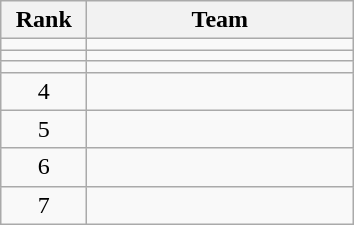<table class="wikitable" style="text-align: center">
<tr>
<th width=50>Rank</th>
<th width=170>Team</th>
</tr>
<tr>
<td></td>
<td align=left></td>
</tr>
<tr>
<td></td>
<td align=left></td>
</tr>
<tr>
<td></td>
<td align=left></td>
</tr>
<tr>
<td>4</td>
<td align=left></td>
</tr>
<tr>
<td>5</td>
<td align=left></td>
</tr>
<tr>
<td>6</td>
<td align=left></td>
</tr>
<tr>
<td>7</td>
<td align=left></td>
</tr>
</table>
